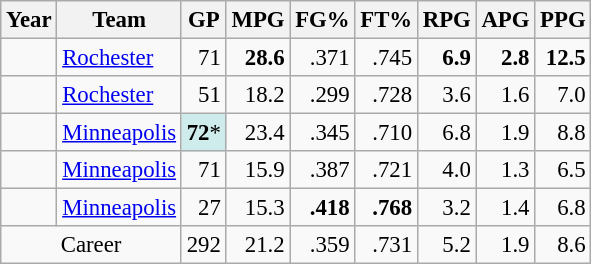<table class="wikitable sortable" style="font-size:95%; text-align:right;">
<tr>
<th>Year</th>
<th>Team</th>
<th>GP</th>
<th>MPG</th>
<th>FG%</th>
<th>FT%</th>
<th>RPG</th>
<th>APG</th>
<th>PPG</th>
</tr>
<tr>
<td style="text-align:left;"></td>
<td style="text-align:left;"><a href='#'>Rochester</a></td>
<td>71</td>
<td><strong>28.6</strong></td>
<td>.371</td>
<td>.745</td>
<td><strong>6.9</strong></td>
<td><strong>2.8</strong></td>
<td><strong>12.5</strong></td>
</tr>
<tr>
<td style="text-align:left;"></td>
<td style="text-align:left;"><a href='#'>Rochester</a></td>
<td>51</td>
<td>18.2</td>
<td>.299</td>
<td>.728</td>
<td>3.6</td>
<td>1.6</td>
<td>7.0</td>
</tr>
<tr>
<td style="text-align:left;"></td>
<td style="text-align:left;"><a href='#'>Minneapolis</a></td>
<td style="background:#CFECEC;"><strong>72</strong>*</td>
<td>23.4</td>
<td>.345</td>
<td>.710</td>
<td>6.8</td>
<td>1.9</td>
<td>8.8</td>
</tr>
<tr>
<td style="text-align:left;"></td>
<td style="text-align:left;"><a href='#'>Minneapolis</a></td>
<td>71</td>
<td>15.9</td>
<td>.387</td>
<td>.721</td>
<td>4.0</td>
<td>1.3</td>
<td>6.5</td>
</tr>
<tr>
<td style="text-align:left;"></td>
<td style="text-align:left;"><a href='#'>Minneapolis</a></td>
<td>27</td>
<td>15.3</td>
<td><strong>.418</strong></td>
<td><strong>.768</strong></td>
<td>3.2</td>
<td>1.4</td>
<td>6.8</td>
</tr>
<tr class="sortbottom">
<td style="text-align:center;" colspan="2">Career</td>
<td>292</td>
<td>21.2</td>
<td>.359</td>
<td>.731</td>
<td>5.2</td>
<td>1.9</td>
<td>8.6</td>
</tr>
</table>
